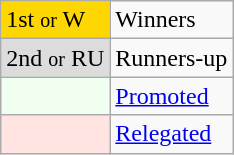<table class="wikitable" text-align:center">
<tr>
<td bgcolor=gold>1st <small>or</small> W</td>
<td>Winners</td>
</tr>
<tr>
<td bgcolor=#DCDCDC>2nd <small>or</small> RU</td>
<td>Runners-up</td>
</tr>
<tr>
<td bgcolor=#F0FFF0></td>
<td><a href='#'>Promoted</a></td>
</tr>
<tr>
<td bgcolor=#FFE4E1></td>
<td><a href='#'>Relegated</a></td>
</tr>
</table>
